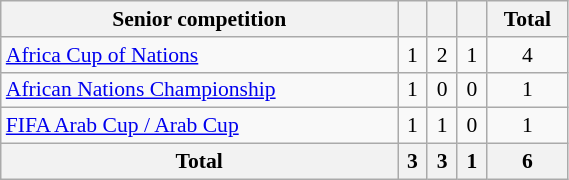<table class="wikitable" style="width:30%; font-size:90%; text-align:center">
<tr>
<th>Senior competition</th>
<th></th>
<th></th>
<th></th>
<th>Total</th>
</tr>
<tr>
<td align=left><a href='#'>Africa Cup of Nations</a></td>
<td>1</td>
<td>2</td>
<td>1</td>
<td>4</td>
</tr>
<tr>
<td align=left><a href='#'>African Nations Championship</a></td>
<td>1</td>
<td>0</td>
<td>0</td>
<td>1</td>
</tr>
<tr>
<td align=left><a href='#'>FIFA Arab Cup / Arab Cup</a></td>
<td>1</td>
<td>1</td>
<td>0</td>
<td>1</td>
</tr>
<tr>
<th>Total</th>
<th>3</th>
<th>3</th>
<th>1</th>
<th>6</th>
</tr>
</table>
